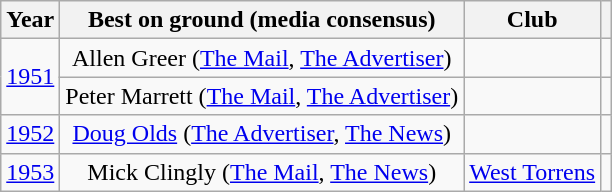<table class="wikitable sortable plainrowheaders" style="text-align:center;">
<tr>
<th scope=col>Year</th>
<th scope=col>Best on ground (media consensus)</th>
<th scope=col>Club</th>
<th scope=col class="unsortable"></th>
</tr>
<tr>
<td rowspan=2><a href='#'>1951</a></td>
<td>Allen Greer (<a href='#'>The Mail</a>, <a href='#'>The Advertiser</a>)</td>
<td></td>
<td></td>
</tr>
<tr>
<td>Peter Marrett (<a href='#'>The Mail</a>, <a href='#'>The Advertiser</a>)</td>
<td></td>
<td></td>
</tr>
<tr>
<td><a href='#'>1952</a></td>
<td><a href='#'>Doug Olds</a> (<a href='#'>The Advertiser</a>, <a href='#'>The News</a>)</td>
<td></td>
<td></td>
</tr>
<tr>
<td><a href='#'>1953</a></td>
<td>Mick Clingly (<a href='#'>The Mail</a>, <a href='#'>The News</a>)</td>
<td><a href='#'>West Torrens</a></td>
<td></td>
</tr>
</table>
